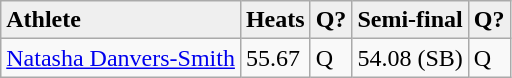<table class="wikitable">
<tr>
<td !align="center" bgcolor="efefef"><strong>Athlete</strong></td>
<td !align="center" bgcolor="efefef"><strong>Heats</strong></td>
<td !align="center" bgcolor="efefef"><strong>Q?</strong></td>
<td !align="center" bgcolor="efefef"><strong>Semi-final</strong></td>
<td !align="center" bgcolor="efefef"><strong>Q?</strong></td>
</tr>
<tr>
<td><a href='#'>Natasha Danvers-Smith</a></td>
<td>55.67</td>
<td>Q</td>
<td>54.08 (SB)</td>
<td>Q</td>
</tr>
</table>
